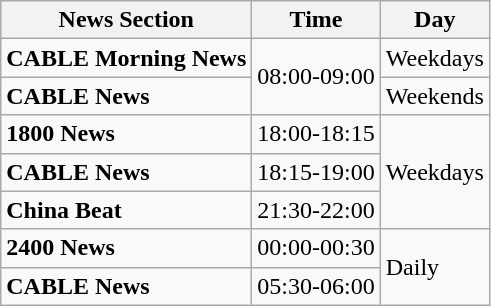<table class="wikitable">
<tr>
<th>News Section</th>
<th>Time</th>
<th>Day</th>
</tr>
<tr>
<td><strong>CABLE Morning News</strong></td>
<td rowspan="2">08:00-09:00</td>
<td>Weekdays</td>
</tr>
<tr>
<td><strong>CABLE News</strong></td>
<td>Weekends</td>
</tr>
<tr>
<td><strong>1800 News</strong></td>
<td>18:00-18:15</td>
<td rowspan="3">Weekdays</td>
</tr>
<tr>
<td><strong>CABLE News</strong></td>
<td>18:15-19:00</td>
</tr>
<tr>
<td><strong>China Beat</strong></td>
<td>21:30-22:00</td>
</tr>
<tr>
<td><strong>2400 News</strong></td>
<td>00:00-00:30</td>
<td rowspan="2">Daily</td>
</tr>
<tr>
<td><strong>CABLE News</strong></td>
<td>05:30-06:00</td>
</tr>
</table>
